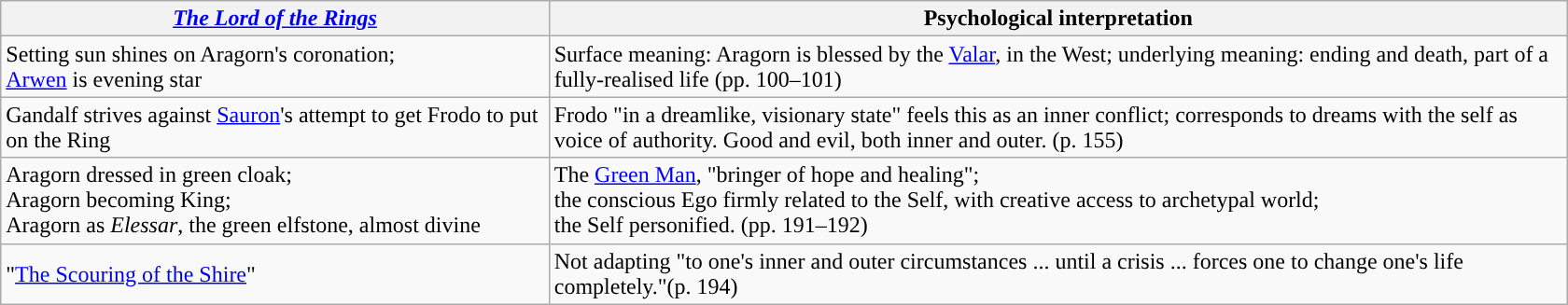<table class="wikitable" style="max-width:70em; margin-left: auto; margin-right: auto; border: none">
<tr>
<th scope="col" style="width: 35%"><em><a href='#'>The Lord of the Rings</a></em></th>
<th>Psychological interpretation</th>
</tr>
<tr>
<td>Setting sun shines on Aragorn's coronation;<br><a href='#'>Arwen</a> is evening star</td>
<td>Surface meaning: Aragorn is blessed by the <a href='#'>Valar</a>, in the West; underlying meaning: ending and death, part of a fully-realised life (pp. 100–101)</td>
</tr>
<tr>
<td>Gandalf strives against <a href='#'>Sauron</a>'s attempt to get Frodo to put on the Ring</td>
<td>Frodo "in a dreamlike, visionary state" feels this as an inner conflict; corresponds to dreams with the self as voice of authority. Good and evil, both inner and outer. (p. 155)</td>
</tr>
<tr>
<td>Aragorn dressed in green cloak;<br>Aragorn becoming King;<br>Aragorn as <em>Elessar</em>, the green elfstone, almost divine</td>
<td>The <a href='#'>Green Man</a>, "bringer of hope and healing";<br>the conscious Ego firmly related to the Self, with creative access to archetypal world;<br>the Self personified. (pp. 191–192)</td>
</tr>
<tr>
<td>"<a href='#'>The Scouring of the Shire</a>"</td>
<td>Not adapting "to one's inner and outer circumstances ... until a crisis ... forces one to change one's life completely."(p. 194)</td>
</tr>
</table>
